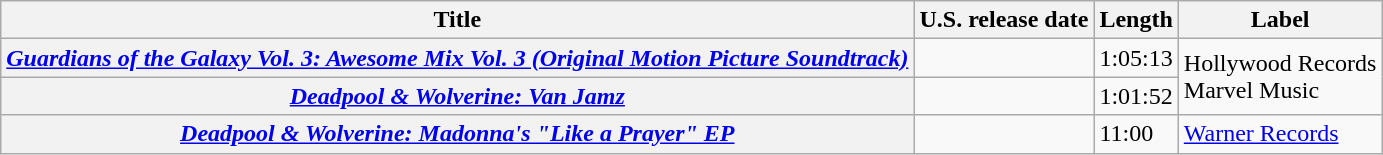<table class="wikitable plainrowheaders defaultleft col4center">
<tr>
<th scope="col">Title</th>
<th scope="col">U.S. release date</th>
<th scope="col">Length</th>
<th scope="col">Label</th>
</tr>
<tr>
<th scope="row"><em><a href='#'>Guardians of the Galaxy Vol. 3: Awesome Mix Vol. 3 (Original Motion Picture Soundtrack)</a></em></th>
<td></td>
<td>1:05:13</td>
<td rowspan="2">Hollywood Records<br>Marvel Music</td>
</tr>
<tr>
<th scope="row"><em><a href='#'>Deadpool & Wolverine: Van Jamz</a></em></th>
<td></td>
<td>1:01:52</td>
</tr>
<tr>
<th scope="row"><em><a href='#'>Deadpool & Wolverine: Madonna's "Like a Prayer" EP</a></em></th>
<td></td>
<td>11:00</td>
<td><a href='#'>Warner Records</a></td>
</tr>
</table>
